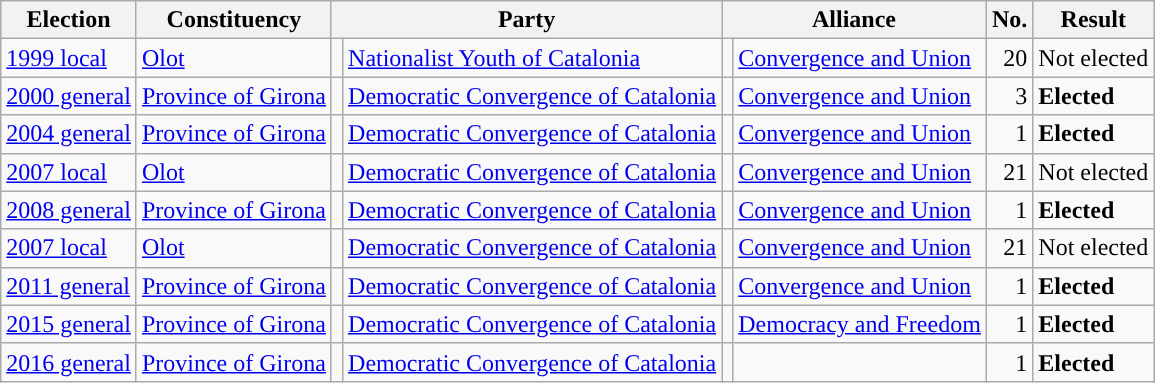<table class="wikitable" style="text-align:left;">
<tr>
<th scope=col>Election</th>
<th scope=col>Constituency</th>
<th scope=col colspan="2">Party</th>
<th scope=col colspan="2">Alliance</th>
<th scope=col>No.</th>
<th scope=col>Result</th>
</tr>
<tr>
<td><a href='#'>1999 local</a></td>
<td><a href='#'>Olot</a></td>
<td></td>
<td><a href='#'>Nationalist Youth of Catalonia</a></td>
<td style="background:"></td>
<td><a href='#'>Convergence and Union</a></td>
<td align=right>20</td>
<td>Not elected</td>
</tr>
<tr>
<td><a href='#'>2000 general</a></td>
<td><a href='#'>Province of Girona</a></td>
<td style="background:"></td>
<td><a href='#'>Democratic Convergence of Catalonia</a></td>
<td style="background:"></td>
<td><a href='#'>Convergence and Union</a></td>
<td align=right>3</td>
<td><strong>Elected</strong></td>
</tr>
<tr>
<td><a href='#'>2004 general</a></td>
<td><a href='#'>Province of Girona</a></td>
<td style="background:"></td>
<td><a href='#'>Democratic Convergence of Catalonia</a></td>
<td style="background:"></td>
<td><a href='#'>Convergence and Union</a></td>
<td align=right>1</td>
<td><strong>Elected</strong></td>
</tr>
<tr>
<td><a href='#'>2007 local</a></td>
<td><a href='#'>Olot</a></td>
<td style="background:"></td>
<td><a href='#'>Democratic Convergence of Catalonia</a></td>
<td style="background:"></td>
<td><a href='#'>Convergence and Union</a></td>
<td align=right>21</td>
<td>Not elected</td>
</tr>
<tr>
<td><a href='#'>2008 general</a></td>
<td><a href='#'>Province of Girona</a></td>
<td style="background:"></td>
<td><a href='#'>Democratic Convergence of Catalonia</a></td>
<td style="background:"></td>
<td><a href='#'>Convergence and Union</a></td>
<td align=right>1</td>
<td><strong>Elected</strong></td>
</tr>
<tr>
<td><a href='#'>2007 local</a></td>
<td><a href='#'>Olot</a></td>
<td style="background:"></td>
<td><a href='#'>Democratic Convergence of Catalonia</a></td>
<td style="background:"></td>
<td><a href='#'>Convergence and Union</a></td>
<td align=right>21</td>
<td>Not elected</td>
</tr>
<tr>
<td><a href='#'>2011 general</a></td>
<td><a href='#'>Province of Girona</a></td>
<td style="background:"></td>
<td><a href='#'>Democratic Convergence of Catalonia</a></td>
<td style="background:"></td>
<td><a href='#'>Convergence and Union</a></td>
<td align=right>1</td>
<td><strong>Elected</strong></td>
</tr>
<tr>
<td><a href='#'>2015 general</a></td>
<td><a href='#'>Province of Girona</a></td>
<td style="background:"></td>
<td><a href='#'>Democratic Convergence of Catalonia</a></td>
<td style="background:"></td>
<td><a href='#'>Democracy and Freedom</a></td>
<td align=right>1</td>
<td><strong>Elected</strong></td>
</tr>
<tr>
<td><a href='#'>2016 general</a></td>
<td><a href='#'>Province of Girona</a></td>
<td style="background:"></td>
<td><a href='#'>Democratic Convergence of Catalonia</a></td>
<td></td>
<td></td>
<td align=right>1</td>
<td><strong>Elected</strong></td>
</tr>
</table>
